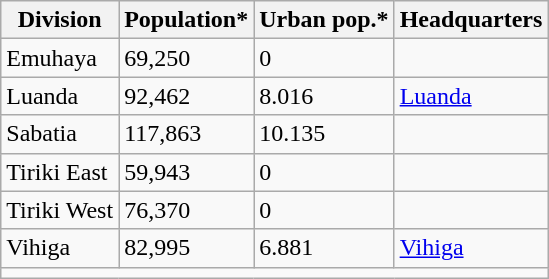<table class="wikitable">
<tr>
<th>Division</th>
<th>Population*</th>
<th>Urban pop.*</th>
<th>Headquarters</th>
</tr>
<tr>
<td>Emuhaya</td>
<td>69,250</td>
<td>0</td>
<td></td>
</tr>
<tr>
<td>Luanda</td>
<td>92,462</td>
<td>8.016</td>
<td><a href='#'>Luanda</a></td>
</tr>
<tr>
<td>Sabatia</td>
<td>117,863</td>
<td>10.135</td>
<td></td>
</tr>
<tr>
<td>Tiriki East</td>
<td>59,943</td>
<td>0</td>
<td></td>
</tr>
<tr>
<td>Tiriki West</td>
<td>76,370</td>
<td>0</td>
<td></td>
</tr>
<tr>
<td>Vihiga</td>
<td>82,995</td>
<td>6.881</td>
<td><a href='#'>Vihiga</a></td>
</tr>
<tr>
<td colspan="4"></td>
</tr>
</table>
